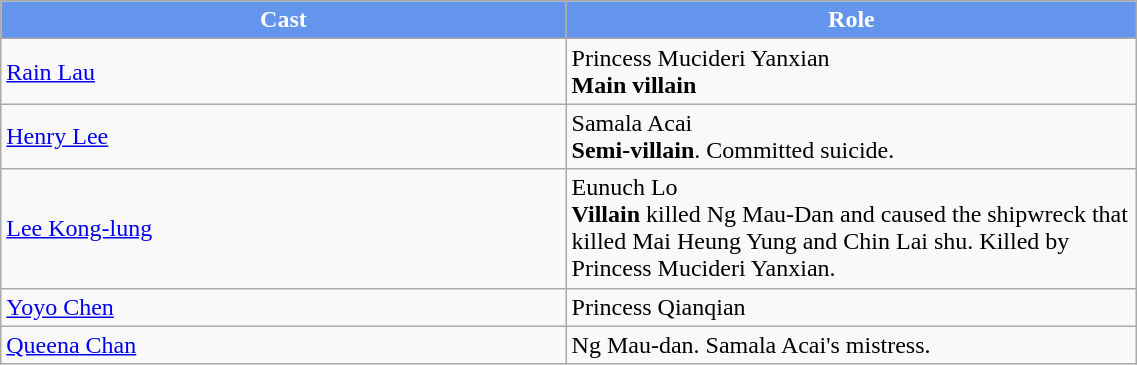<table class="wikitable" width="60%">
<tr style="background:cornflowerblue; color:white" align=center>
<td style="width:10%"><strong>Cast</strong></td>
<td style="width:10%"><strong>Role</strong></td>
</tr>
<tr>
<td><a href='#'>Rain Lau</a></td>
<td>Princess Mucideri Yanxian <br> <strong>Main villain</strong></td>
</tr>
<tr>
<td><a href='#'>Henry Lee</a></td>
<td>Samala Acai <br> <strong>Semi-villain</strong>. Committed suicide.</td>
</tr>
<tr>
<td><a href='#'>Lee Kong-lung</a></td>
<td>Eunuch Lo <br> <strong>Villain</strong> killed Ng Mau-Dan and caused the shipwreck that killed Mai Heung Yung and Chin Lai shu. Killed by  Princess Mucideri Yanxian.</td>
</tr>
<tr>
<td><a href='#'>Yoyo Chen</a></td>
<td>Princess Qianqian</td>
</tr>
<tr>
<td><a href='#'>Queena Chan</a></td>
<td>Ng Mau-dan. Samala Acai's mistress.</td>
</tr>
</table>
